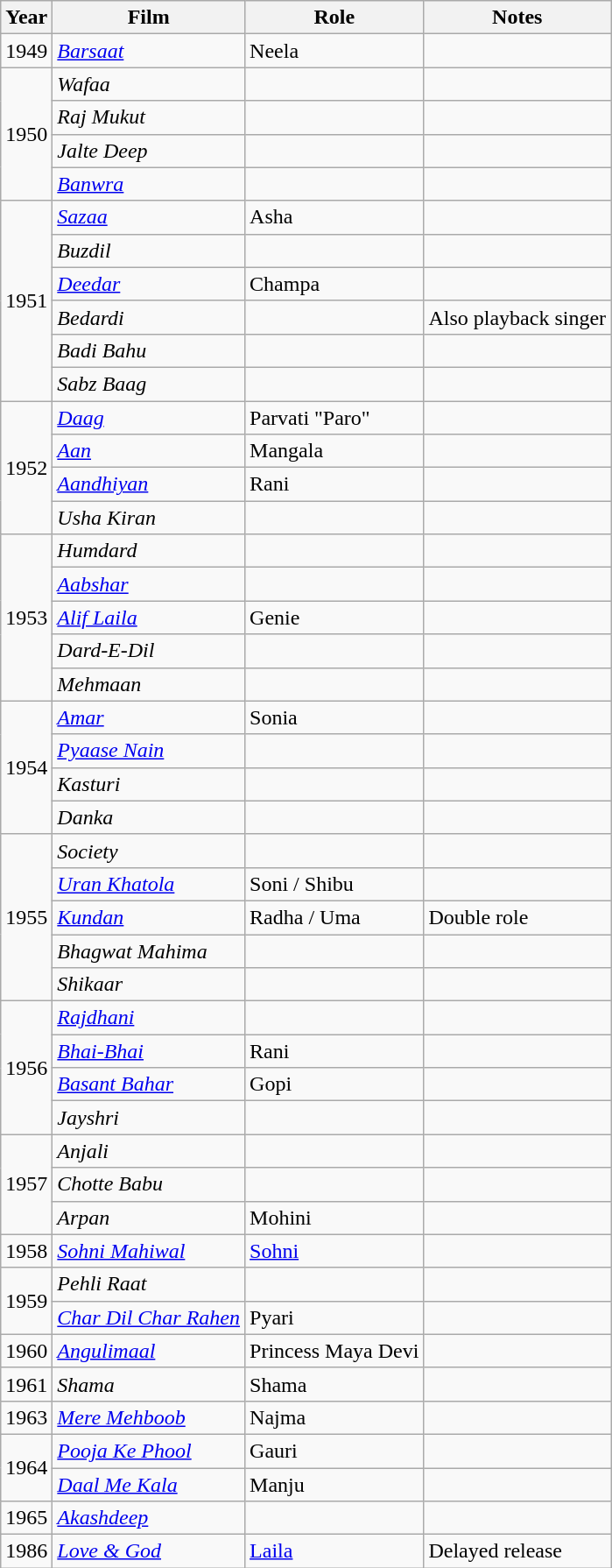<table class="wikitable sortable">
<tr>
<th>Year</th>
<th>Film</th>
<th>Role</th>
<th>Notes</th>
</tr>
<tr>
<td>1949</td>
<td><em><a href='#'>Barsaat</a></em></td>
<td>Neela</td>
<td></td>
</tr>
<tr>
<td rowspan=4>1950</td>
<td><em>Wafaa</em></td>
<td></td>
<td></td>
</tr>
<tr>
<td><em>Raj Mukut</em></td>
<td></td>
<td></td>
</tr>
<tr>
<td><em>Jalte Deep</em></td>
<td></td>
<td></td>
</tr>
<tr>
<td><em><a href='#'>Banwra</a></em></td>
<td></td>
<td></td>
</tr>
<tr>
<td rowspan=6>1951</td>
<td><em><a href='#'>Sazaa</a></em></td>
<td>Asha</td>
<td></td>
</tr>
<tr>
<td><em>Buzdil</em></td>
<td></td>
<td></td>
</tr>
<tr>
<td><em><a href='#'>Deedar</a></em></td>
<td>Champa</td>
<td></td>
</tr>
<tr>
<td><em>Bedardi</em></td>
<td></td>
<td>Also playback singer</td>
</tr>
<tr>
<td><em>Badi Bahu</em></td>
<td></td>
<td></td>
</tr>
<tr>
<td><em>Sabz Baag</em></td>
<td></td>
<td></td>
</tr>
<tr>
<td rowspan=4>1952</td>
<td><em><a href='#'>Daag</a></em></td>
<td>Parvati "Paro"</td>
<td></td>
</tr>
<tr>
<td><em><a href='#'>Aan</a></em></td>
<td>Mangala</td>
<td></td>
</tr>
<tr>
<td><em><a href='#'>Aandhiyan</a></em></td>
<td>Rani</td>
<td></td>
</tr>
<tr>
<td><em>Usha Kiran</em></td>
<td></td>
<td></td>
</tr>
<tr>
<td rowspan=5>1953</td>
<td><em>Humdard</em></td>
<td></td>
<td></td>
</tr>
<tr>
<td><em><a href='#'>Aabshar</a></em></td>
<td></td>
<td></td>
</tr>
<tr>
<td><em><a href='#'>Alif Laila</a></em></td>
<td>Genie</td>
<td></td>
</tr>
<tr>
<td><em>Dard-E-Dil</em></td>
<td></td>
<td></td>
</tr>
<tr>
<td><em>Mehmaan</em></td>
<td></td>
<td></td>
</tr>
<tr>
<td rowspan=4>1954</td>
<td><em><a href='#'>Amar</a></em></td>
<td>Sonia</td>
<td></td>
</tr>
<tr>
<td><em><a href='#'>Pyaase Nain</a></em></td>
<td></td>
<td></td>
</tr>
<tr>
<td><em>Kasturi</em></td>
<td></td>
<td></td>
</tr>
<tr>
<td><em>Danka</em></td>
<td></td>
<td></td>
</tr>
<tr>
<td rowspan=5>1955</td>
<td><em>Society</em></td>
<td></td>
<td></td>
</tr>
<tr>
<td><em><a href='#'>Uran Khatola</a></em></td>
<td>Soni / Shibu</td>
<td></td>
</tr>
<tr>
<td><em><a href='#'>Kundan</a></em></td>
<td>Radha / Uma</td>
<td>Double role</td>
</tr>
<tr>
<td><em>Bhagwat Mahima</em></td>
<td></td>
<td></td>
</tr>
<tr>
<td><em>Shikaar</em></td>
<td></td>
<td></td>
</tr>
<tr>
<td rowspan=4>1956</td>
<td><em><a href='#'>Rajdhani</a></em></td>
<td></td>
<td></td>
</tr>
<tr>
<td><em><a href='#'>Bhai-Bhai</a></em></td>
<td>Rani</td>
<td></td>
</tr>
<tr>
<td><em><a href='#'>Basant Bahar</a></em></td>
<td>Gopi</td>
<td></td>
</tr>
<tr>
<td><em>Jayshri</em></td>
<td></td>
<td></td>
</tr>
<tr>
<td rowspan=3>1957</td>
<td><em>Anjali</em></td>
<td></td>
<td></td>
</tr>
<tr>
<td><em>Chotte Babu</em></td>
<td></td>
<td></td>
</tr>
<tr>
<td><em>Arpan</em></td>
<td>Mohini</td>
<td></td>
</tr>
<tr>
<td>1958</td>
<td><em><a href='#'>Sohni Mahiwal</a></em></td>
<td><a href='#'>Sohni</a></td>
<td></td>
</tr>
<tr>
<td rowspan=2>1959</td>
<td><em>Pehli Raat</em></td>
<td></td>
<td></td>
</tr>
<tr>
<td><em><a href='#'>Char Dil Char Rahen</a></em></td>
<td>Pyari</td>
<td></td>
</tr>
<tr>
<td>1960</td>
<td><em><a href='#'>Angulimaal</a></em></td>
<td>Princess Maya Devi</td>
<td></td>
</tr>
<tr>
<td>1961</td>
<td><em>Shama</em></td>
<td>Shama</td>
<td></td>
</tr>
<tr>
<td>1963</td>
<td><em><a href='#'>Mere Mehboob</a></em></td>
<td>Najma</td>
<td></td>
</tr>
<tr>
<td rowspan="2">1964</td>
<td><em><a href='#'>Pooja Ke Phool</a></em></td>
<td>Gauri</td>
<td></td>
</tr>
<tr>
<td><em><a href='#'>Daal Me Kala</a></em></td>
<td>Manju</td>
<td></td>
</tr>
<tr>
<td>1965</td>
<td><em><a href='#'>Akashdeep</a></em></td>
<td></td>
<td></td>
</tr>
<tr>
<td>1986</td>
<td><em><a href='#'>Love & God</a></em></td>
<td><a href='#'>Laila</a></td>
<td>Delayed release</td>
</tr>
</table>
